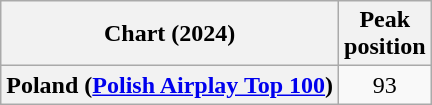<table class="wikitable plainrowheaders" style="text-align:center">
<tr>
<th>Chart (2024)</th>
<th>Peak<br>position</th>
</tr>
<tr>
<th scope="row">Poland (<a href='#'>Polish Airplay Top 100</a>)</th>
<td>93</td>
</tr>
</table>
